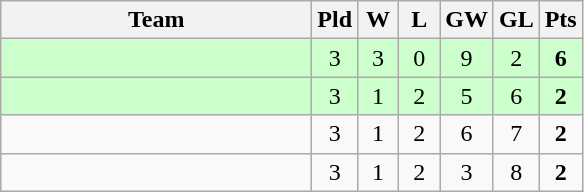<table class="wikitable" style="text-align:center">
<tr>
<th width=200>Team</th>
<th width=20>Pld</th>
<th width=20>W</th>
<th width=20>L</th>
<th width=20>GW</th>
<th width=20>GL</th>
<th width=20>Pts</th>
</tr>
<tr bgcolor=#ccffcc>
<td style="text-align:left;"></td>
<td>3</td>
<td>3</td>
<td>0</td>
<td>9</td>
<td>2</td>
<td><strong>6</strong></td>
</tr>
<tr bgcolor=#ccffcc>
<td style="text-align:left;"></td>
<td>3</td>
<td>1</td>
<td>2</td>
<td>5</td>
<td>6</td>
<td><strong>2</strong></td>
</tr>
<tr>
<td style="text-align:left;"></td>
<td>3</td>
<td>1</td>
<td>2</td>
<td>6</td>
<td>7</td>
<td><strong>2</strong></td>
</tr>
<tr>
<td style="text-align:left;"></td>
<td>3</td>
<td>1</td>
<td>2</td>
<td>3</td>
<td>8</td>
<td><strong>2</strong></td>
</tr>
</table>
